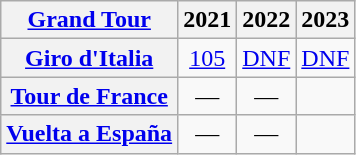<table class="wikitable plainrowheaders">
<tr>
<th scope="col"><a href='#'>Grand Tour</a></th>
<th scope="col">2021</th>
<th scope="col">2022</th>
<th scope="col">2023</th>
</tr>
<tr style="text-align:center;">
<th scope="row"> <a href='#'>Giro d'Italia</a></th>
<td><a href='#'>105</a></td>
<td><a href='#'>DNF</a></td>
<td><a href='#'>DNF</a></td>
</tr>
<tr style="text-align:center;">
<th scope="row"> <a href='#'>Tour de France</a></th>
<td>—</td>
<td>—</td>
<td></td>
</tr>
<tr style="text-align:center;">
<th scope="row"> <a href='#'>Vuelta a España</a></th>
<td>—</td>
<td>—</td>
<td></td>
</tr>
</table>
